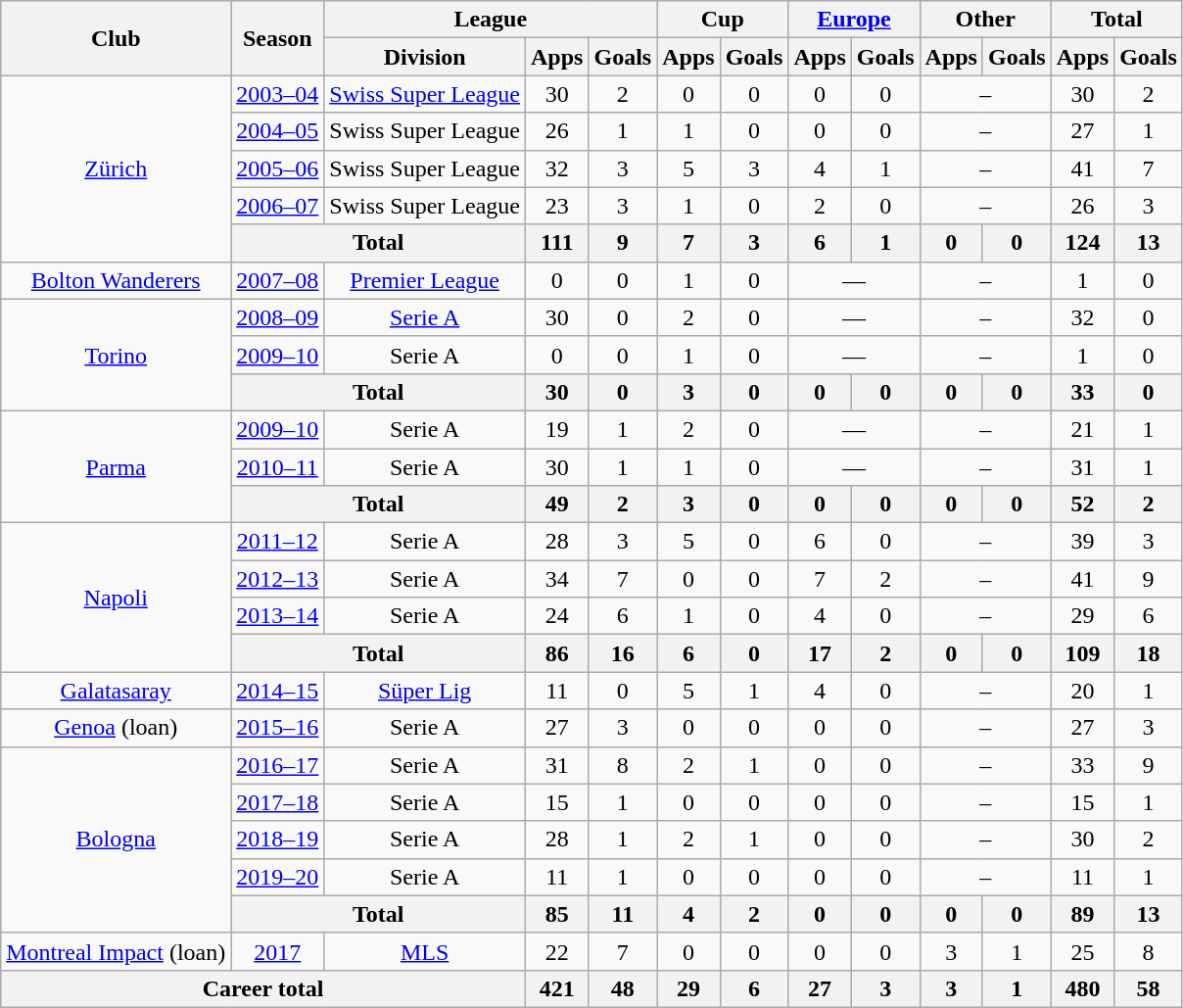<table class="wikitable" style="text-align:center">
<tr>
<th rowspan="2">Club</th>
<th rowspan="2">Season</th>
<th colspan="3">League</th>
<th colspan="2">Cup</th>
<th colspan="2"><a href='#'>Europe</a></th>
<th colspan="2">Other</th>
<th colspan="2">Total</th>
</tr>
<tr>
<th>Division</th>
<th>Apps</th>
<th>Goals</th>
<th>Apps</th>
<th>Goals</th>
<th>Apps</th>
<th>Goals</th>
<th>Apps</th>
<th>Goals</th>
<th>Apps</th>
<th>Goals</th>
</tr>
<tr>
<td rowspan="5"><a href='#'>Zürich</a></td>
<td><a href='#'>2003–04</a></td>
<td><a href='#'>Swiss Super League</a></td>
<td>30</td>
<td>2</td>
<td>0</td>
<td>0</td>
<td>0</td>
<td>0</td>
<td colspan="2">–</td>
<td>30</td>
<td>2</td>
</tr>
<tr>
<td><a href='#'>2004–05</a></td>
<td>Swiss Super League</td>
<td>26</td>
<td>1</td>
<td>1</td>
<td>0</td>
<td>0</td>
<td>0</td>
<td colspan="2">–</td>
<td>27</td>
<td>1</td>
</tr>
<tr>
<td><a href='#'>2005–06</a></td>
<td>Swiss Super League</td>
<td>32</td>
<td>3</td>
<td>5</td>
<td>3</td>
<td>4</td>
<td>1</td>
<td colspan="2">–</td>
<td>41</td>
<td>7</td>
</tr>
<tr>
<td><a href='#'>2006–07</a></td>
<td>Swiss Super League</td>
<td>23</td>
<td>3</td>
<td>1</td>
<td>0</td>
<td>2</td>
<td>0</td>
<td colspan="2">–</td>
<td>26</td>
<td>3</td>
</tr>
<tr>
<th colspan="2">Total</th>
<th>111</th>
<th>9</th>
<th>7</th>
<th>3</th>
<th>6</th>
<th>1</th>
<th>0</th>
<th>0</th>
<th>124</th>
<th>13</th>
</tr>
<tr>
<td><a href='#'>Bolton Wanderers</a></td>
<td><a href='#'>2007–08</a></td>
<td><a href='#'>Premier League</a></td>
<td>0</td>
<td>0</td>
<td>1</td>
<td>0</td>
<td colspan="2">—</td>
<td colspan="2">–</td>
<td>1</td>
<td>0</td>
</tr>
<tr>
<td rowspan="3"><a href='#'>Torino</a></td>
<td><a href='#'>2008–09</a></td>
<td><a href='#'>Serie A</a></td>
<td>30</td>
<td>0</td>
<td>2</td>
<td>0</td>
<td colspan="2">—</td>
<td colspan="2">–</td>
<td>32</td>
<td>0</td>
</tr>
<tr>
<td><a href='#'>2009–10</a></td>
<td>Serie A</td>
<td>0</td>
<td>0</td>
<td>1</td>
<td>0</td>
<td colspan="2">—</td>
<td colspan="2">–</td>
<td>1</td>
<td>0</td>
</tr>
<tr>
<th colspan="2">Total</th>
<th>30</th>
<th>0</th>
<th>3</th>
<th>0</th>
<th>0</th>
<th>0</th>
<th>0</th>
<th>0</th>
<th>33</th>
<th>0</th>
</tr>
<tr>
<td rowspan="3"><a href='#'>Parma</a></td>
<td><a href='#'>2009–10</a></td>
<td>Serie A</td>
<td>19</td>
<td>1</td>
<td>2</td>
<td>0</td>
<td colspan="2">—</td>
<td colspan="2">–</td>
<td>21</td>
<td>1</td>
</tr>
<tr>
<td><a href='#'>2010–11</a></td>
<td>Serie A</td>
<td>30</td>
<td>1</td>
<td>1</td>
<td>0</td>
<td colspan="2">—</td>
<td colspan="2">–</td>
<td>31</td>
<td>1</td>
</tr>
<tr>
<th colspan="2">Total</th>
<th>49</th>
<th>2</th>
<th>3</th>
<th>0</th>
<th>0</th>
<th>0</th>
<th>0</th>
<th>0</th>
<th>52</th>
<th>2</th>
</tr>
<tr>
<td rowspan="4"><a href='#'>Napoli</a></td>
<td><a href='#'>2011–12</a></td>
<td>Serie A</td>
<td>28</td>
<td>3</td>
<td>5</td>
<td>0</td>
<td>6</td>
<td>0</td>
<td colspan="2">–</td>
<td>39</td>
<td>3</td>
</tr>
<tr>
<td><a href='#'>2012–13</a></td>
<td>Serie A</td>
<td>34</td>
<td>7</td>
<td>0</td>
<td>0</td>
<td>7</td>
<td>2</td>
<td colspan="2">–</td>
<td>41</td>
<td>9</td>
</tr>
<tr>
<td><a href='#'>2013–14</a></td>
<td>Serie A</td>
<td>24</td>
<td>6</td>
<td>1</td>
<td>0</td>
<td>4</td>
<td>0</td>
<td colspan="2">–</td>
<td>29</td>
<td>6</td>
</tr>
<tr>
<th colspan="2">Total</th>
<th>86</th>
<th>16</th>
<th>6</th>
<th>0</th>
<th>17</th>
<th>2</th>
<th>0</th>
<th>0</th>
<th>109</th>
<th>18</th>
</tr>
<tr>
<td><a href='#'>Galatasaray</a></td>
<td><a href='#'>2014–15</a></td>
<td><a href='#'>Süper Lig</a></td>
<td>11</td>
<td>0</td>
<td>5</td>
<td>1</td>
<td>4</td>
<td>0</td>
<td colspan="2">–</td>
<td>20</td>
<td>1</td>
</tr>
<tr>
<td><a href='#'>Genoa</a> (loan)</td>
<td><a href='#'>2015–16</a></td>
<td>Serie A</td>
<td>27</td>
<td>3</td>
<td>0</td>
<td>0</td>
<td>0</td>
<td>0</td>
<td colspan="2">–</td>
<td>27</td>
<td>3</td>
</tr>
<tr>
<td rowspan="5"><a href='#'>Bologna</a></td>
<td><a href='#'>2016–17</a></td>
<td>Serie A</td>
<td>31</td>
<td>8</td>
<td>2</td>
<td>1</td>
<td>0</td>
<td>0</td>
<td colspan="2">–</td>
<td>33</td>
<td>9</td>
</tr>
<tr>
<td><a href='#'>2017–18</a></td>
<td>Serie A</td>
<td>15</td>
<td>1</td>
<td>0</td>
<td>0</td>
<td>0</td>
<td>0</td>
<td colspan="2">–</td>
<td>15</td>
<td>1</td>
</tr>
<tr>
<td><a href='#'>2018–19</a></td>
<td>Serie A</td>
<td>28</td>
<td>1</td>
<td>2</td>
<td>1</td>
<td>0</td>
<td>0</td>
<td colspan="2">–</td>
<td>30</td>
<td>2</td>
</tr>
<tr>
<td><a href='#'>2019–20</a></td>
<td>Serie A</td>
<td>11</td>
<td>1</td>
<td>0</td>
<td>0</td>
<td>0</td>
<td>0</td>
<td colspan="2">–</td>
<td>11</td>
<td>1</td>
</tr>
<tr>
<th colspan="2">Total</th>
<th>85</th>
<th>11</th>
<th>4</th>
<th>2</th>
<th>0</th>
<th>0</th>
<th>0</th>
<th>0</th>
<th>89</th>
<th>13</th>
</tr>
<tr>
<td><a href='#'>Montreal Impact</a> (loan)</td>
<td><a href='#'>2017</a></td>
<td><a href='#'>MLS</a></td>
<td>22</td>
<td>7</td>
<td>0</td>
<td>0</td>
<td>0</td>
<td>0</td>
<td>3</td>
<td>1</td>
<td>25</td>
<td>8</td>
</tr>
<tr>
<th colspan="3">Career total</th>
<th>421</th>
<th>48</th>
<th>29</th>
<th>6</th>
<th>27</th>
<th>3</th>
<th>3</th>
<th>1</th>
<th>480</th>
<th>58</th>
</tr>
</table>
